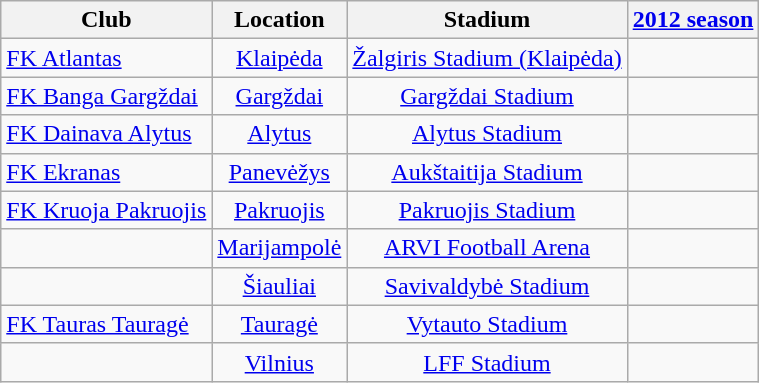<table class="wikitable sortable" style="text-align:center;">
<tr>
<th>Club</th>
<th>Location</th>
<th>Stadium</th>
<th><a href='#'>2012 season</a></th>
</tr>
<tr>
<td style="text-align:left;"><a href='#'>FK Atlantas</a></td>
<td><a href='#'>Klaipėda</a></td>
<td><a href='#'>Žalgiris Stadium (Klaipėda)</a></td>
<td></td>
</tr>
<tr>
<td style="text-align:left;"><a href='#'>FK Banga Gargždai</a></td>
<td><a href='#'>Gargždai</a></td>
<td><a href='#'>Gargždai Stadium</a></td>
<td></td>
</tr>
<tr>
<td style="text-align:left;"><a href='#'>FK Dainava Alytus</a></td>
<td><a href='#'>Alytus</a></td>
<td><a href='#'>Alytus Stadium</a></td>
<td></td>
</tr>
<tr>
<td style="text-align:left;"><a href='#'>FK Ekranas</a></td>
<td><a href='#'>Panevėžys</a></td>
<td><a href='#'>Aukštaitija Stadium</a></td>
<td></td>
</tr>
<tr>
<td style="text-align:left;"><a href='#'>FK Kruoja Pakruojis</a></td>
<td><a href='#'>Pakruojis</a></td>
<td><a href='#'>Pakruojis Stadium</a></td>
<td></td>
</tr>
<tr>
<td style="text-align:left;"></td>
<td><a href='#'>Marijampolė</a></td>
<td><a href='#'>ARVI Football Arena</a></td>
<td></td>
</tr>
<tr>
<td style="text-align:left;"></td>
<td><a href='#'>Šiauliai</a></td>
<td><a href='#'>Savivaldybė Stadium</a></td>
<td></td>
</tr>
<tr>
<td style="text-align:left;"><a href='#'>FK Tauras Tauragė</a></td>
<td><a href='#'>Tauragė</a></td>
<td><a href='#'>Vytauto Stadium</a></td>
<td></td>
</tr>
<tr>
<td style="text-align:left;"></td>
<td><a href='#'>Vilnius</a></td>
<td><a href='#'>LFF Stadium</a></td>
<td></td>
</tr>
</table>
